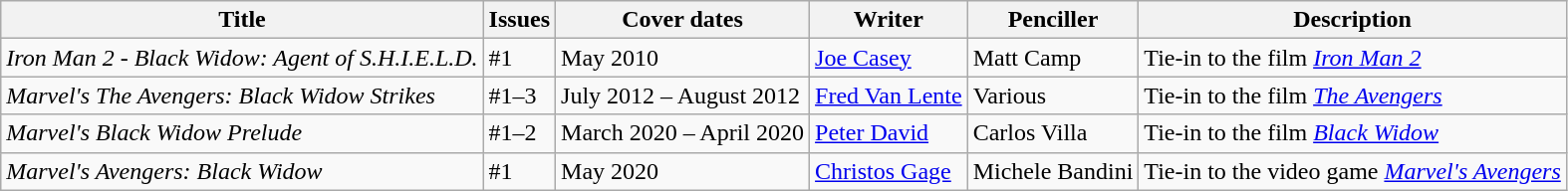<table class="wikitable">
<tr>
<th>Title</th>
<th>Issues</th>
<th>Cover dates</th>
<th>Writer</th>
<th>Penciller</th>
<th>Description</th>
</tr>
<tr>
<td><em>Iron Man 2 - Black Widow: Agent of S.H.I.E.L.D.</em></td>
<td>#1</td>
<td>May 2010</td>
<td><a href='#'>Joe Casey</a></td>
<td>Matt Camp</td>
<td>Tie-in to the film <em><a href='#'>Iron Man 2</a></em></td>
</tr>
<tr>
<td><em>Marvel's The Avengers: Black Widow Strikes</em></td>
<td>#1–3</td>
<td>July 2012 – August 2012</td>
<td><a href='#'>Fred Van Lente</a></td>
<td>Various</td>
<td>Tie-in to the film <em><a href='#'>The Avengers</a></em></td>
</tr>
<tr>
<td><em>Marvel's Black Widow Prelude</em></td>
<td>#1–2</td>
<td>March 2020 – April 2020</td>
<td><a href='#'>Peter David</a></td>
<td>Carlos Villa</td>
<td>Tie-in to the film <em><a href='#'>Black Widow</a></em></td>
</tr>
<tr>
<td><em>Marvel's Avengers: Black Widow</em></td>
<td>#1</td>
<td>May 2020</td>
<td><a href='#'>Christos Gage</a></td>
<td>Michele Bandini</td>
<td>Tie-in to the video game <em><a href='#'>Marvel's Avengers</a></em></td>
</tr>
</table>
